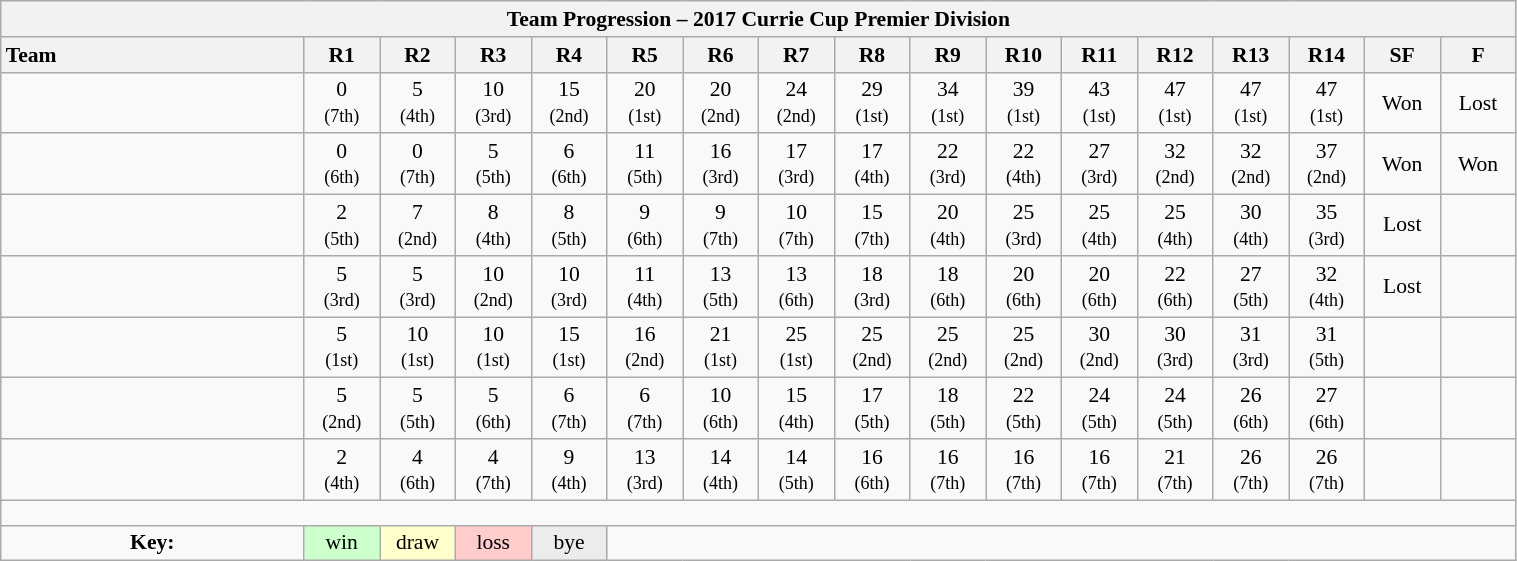<table class="wikitable collapsible" style="text-align:center; width:80%; font-size:90%">
<tr>
<th colspan=100%>Team Progression – 2017 Currie Cup Premier Division</th>
</tr>
<tr>
<th style="text-align:left; width:20%;">Team</th>
<th style="width:5%;">R1</th>
<th style="width:5%;">R2</th>
<th style="width:5%;">R3</th>
<th style="width:5%;">R4</th>
<th style="width:5%;">R5</th>
<th style="width:5%;">R6</th>
<th style="width:5%;">R7</th>
<th style="width:5%;">R8</th>
<th style="width:5%;">R9</th>
<th style="width:5%;">R10</th>
<th style="width:5%;">R11</th>
<th style="width:5%;">R12</th>
<th style="width:5%;">R13</th>
<th style="width:5%;">R14</th>
<th style="width:5%;">SF</th>
<th style="width:5%;">F</th>
</tr>
<tr>
<td style="text-align:left;"></td>
<td>0 <br> <small>(7th)</small></td>
<td>5 <br> <small>(4th)</small></td>
<td>10 <br> <small>(3rd)</small></td>
<td>15 <br> <small>(2nd)</small></td>
<td>20 <br> <small>(1st)</small></td>
<td>20 <br> <small>(2nd)</small></td>
<td>24 <br> <small>(2nd)</small></td>
<td>29 <br> <small>(1st)</small></td>
<td>34 <br> <small>(1st)</small></td>
<td>39 <br> <small>(1st)</small></td>
<td>43 <br> <small>(1st)</small></td>
<td>47 <br> <small>(1st)</small></td>
<td>47 <br> <small>(1st)</small></td>
<td>47 <br> <small>(1st)</small></td>
<td>Won</td>
<td>Lost</td>
</tr>
<tr>
<td style="text-align:left;"></td>
<td>0 <br> <small>(6th)</small></td>
<td>0 <br> <small>(7th)</small></td>
<td>5 <br> <small>(5th)</small></td>
<td>6 <br> <small>(6th)</small></td>
<td>11 <br> <small>(5th)</small></td>
<td>16 <br> <small>(3rd)</small></td>
<td>17 <br> <small>(3rd)</small></td>
<td>17 <br> <small>(4th)</small></td>
<td>22 <br> <small>(3rd)</small></td>
<td>22 <br> <small>(4th)</small></td>
<td>27 <br> <small>(3rd)</small></td>
<td>32 <br> <small>(2nd)</small></td>
<td>32 <br> <small>(2nd)</small></td>
<td>37 <br> <small>(2nd)</small></td>
<td>Won</td>
<td>Won</td>
</tr>
<tr>
<td style="text-align:left;"></td>
<td>2 <br> <small>(5th)</small></td>
<td>7 <br> <small>(2nd)</small></td>
<td>8 <br> <small>(4th)</small></td>
<td>8 <br> <small>(5th)</small></td>
<td>9 <br> <small>(6th)</small></td>
<td>9 <br> <small>(7th)</small></td>
<td>10 <br> <small>(7th)</small></td>
<td>15 <br> <small>(7th)</small></td>
<td>20 <br> <small>(4th)</small></td>
<td>25 <br> <small>(3rd)</small></td>
<td>25 <br> <small>(4th)</small></td>
<td>25 <br> <small>(4th)</small></td>
<td>30 <br> <small>(4th)</small></td>
<td>35 <br> <small>(3rd)</small></td>
<td>Lost</td>
<td> </td>
</tr>
<tr>
<td style="text-align:left;"></td>
<td>5 <br> <small>(3rd)</small></td>
<td>5 <br> <small>(3rd)</small></td>
<td>10 <br> <small>(2nd)</small></td>
<td>10 <br> <small>(3rd)</small></td>
<td>11 <br> <small>(4th)</small></td>
<td>13 <br> <small>(5th)</small></td>
<td>13 <br> <small>(6th)</small></td>
<td>18 <br> <small>(3rd)</small></td>
<td>18 <br> <small>(6th)</small></td>
<td>20 <br> <small>(6th)</small></td>
<td>20 <br> <small>(6th)</small></td>
<td>22 <br> <small>(6th)</small></td>
<td>27 <br> <small>(5th)</small></td>
<td>32 <br> <small>(4th)</small></td>
<td>Lost</td>
<td> </td>
</tr>
<tr>
<td style="text-align:left;"></td>
<td>5 <br> <small>(1st)</small></td>
<td>10 <br> <small>(1st)</small></td>
<td>10 <br> <small>(1st)</small></td>
<td>15 <br> <small>(1st)</small></td>
<td>16 <br> <small>(2nd)</small></td>
<td>21 <br> <small>(1st)</small></td>
<td>25 <br> <small>(1st)</small></td>
<td>25 <br> <small>(2nd)</small></td>
<td>25 <br> <small>(2nd)</small></td>
<td>25 <br> <small>(2nd)</small></td>
<td>30 <br> <small>(2nd)</small></td>
<td>30 <br> <small>(3rd)</small></td>
<td>31 <br> <small>(3rd)</small></td>
<td>31 <br> <small>(5th)</small></td>
<td> </td>
<td> </td>
</tr>
<tr>
<td style="text-align:left;"></td>
<td>5 <br> <small>(2nd)</small></td>
<td>5 <br> <small>(5th)</small></td>
<td>5 <br> <small>(6th)</small></td>
<td>6 <br> <small>(7th)</small></td>
<td>6 <br> <small>(7th)</small></td>
<td>10 <br> <small>(6th)</small></td>
<td>15 <br> <small>(4th)</small></td>
<td>17 <br> <small>(5th)</small></td>
<td>18 <br> <small>(5th)</small></td>
<td>22 <br> <small>(5th)</small></td>
<td>24 <br> <small>(5th)</small></td>
<td>24 <br> <small>(5th)</small></td>
<td>26 <br> <small>(6th)</small></td>
<td>27 <br> <small>(6th)</small></td>
<td> </td>
<td> </td>
</tr>
<tr>
<td style="text-align:left;"></td>
<td>2 <br> <small>(4th)</small></td>
<td>4 <br> <small>(6th)</small></td>
<td>4 <br> <small>(7th)</small></td>
<td>9 <br> <small>(4th)</small></td>
<td>13 <br> <small>(3rd)</small></td>
<td>14 <br> <small>(4th)</small></td>
<td>14 <br> <small>(5th)</small></td>
<td>16 <br> <small>(6th)</small></td>
<td>16 <br> <small>(7th)</small></td>
<td>16 <br> <small>(7th)</small></td>
<td>16 <br> <small>(7th)</small></td>
<td>21 <br> <small>(7th)</small></td>
<td>26 <br> <small>(7th)</small></td>
<td>26 <br> <small>(7th)</small></td>
<td> </td>
<td> </td>
</tr>
<tr>
<td colspan="100%" style="text-align:center; height: 10px;"></td>
</tr>
<tr>
<td><strong>Key:</strong></td>
<td style="background:#CCFFCC;">win</td>
<td style="background:#FFFFCC;">draw</td>
<td style="background:#FFCCCC;">loss</td>
<td style="background:#ECECEC;">bye</td>
<td colspan="100%"></td>
</tr>
</table>
